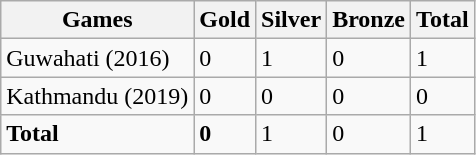<table class="wikitable sortable">
<tr>
<th>Games</th>
<th>Gold</th>
<th>Silver</th>
<th>Bronze</th>
<th>Total</th>
</tr>
<tr>
<td> Guwahati (2016)</td>
<td>0</td>
<td>1</td>
<td>0</td>
<td>1</td>
</tr>
<tr>
<td> Kathmandu (2019)</td>
<td>0</td>
<td>0</td>
<td>0</td>
<td>0</td>
</tr>
<tr>
<td><strong>Total</strong></td>
<td><strong>0</strong></td>
<td>1</td>
<td>0</td>
<td>1</td>
</tr>
</table>
